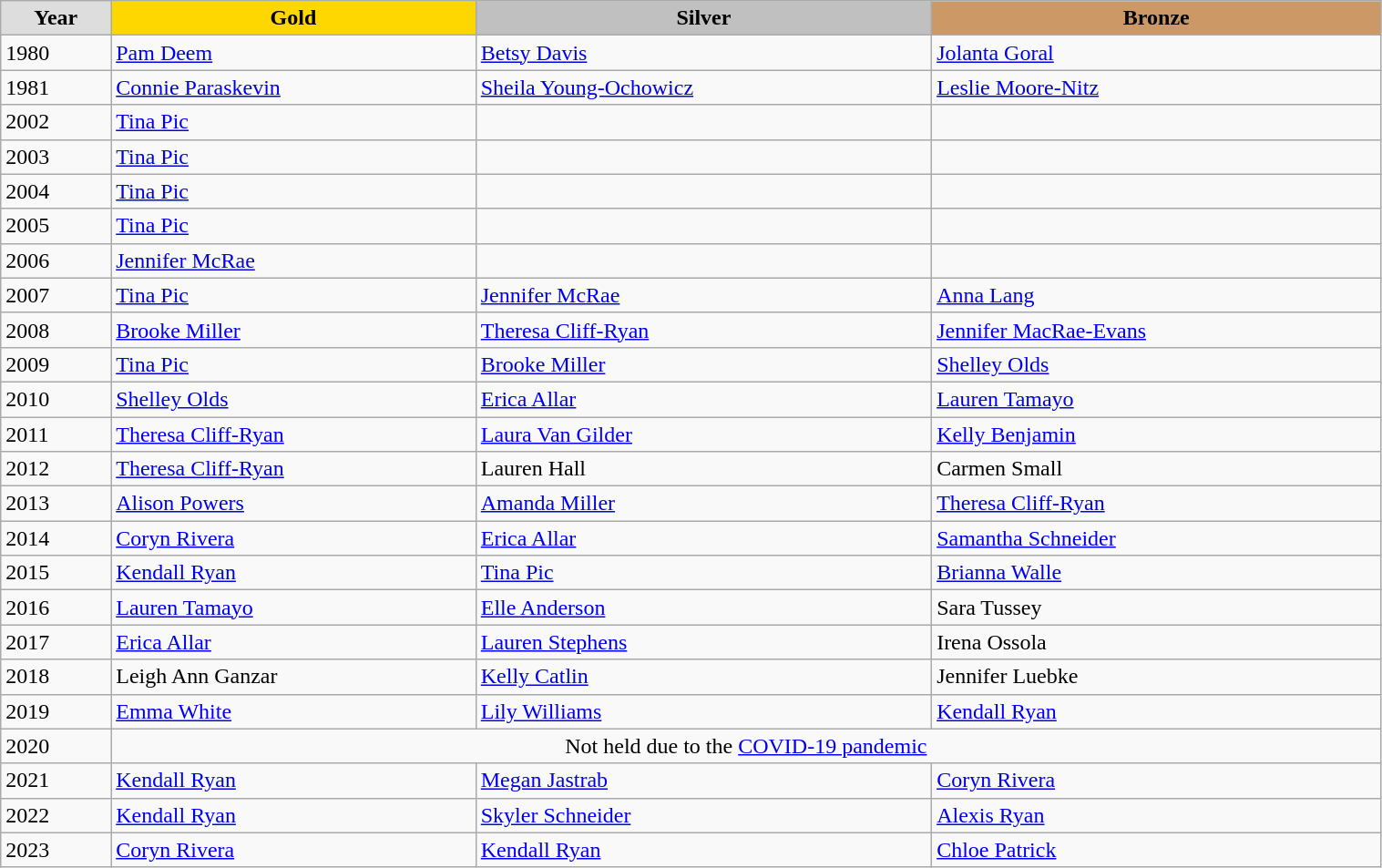<table class="wikitable" style="width: 80%; text-align:left;">
<tr>
<td style="background:#DDDDDD; font-weight:bold; text-align:center;">Year</td>
<td style="background:gold;font-weight:bold; text-align:center;">Gold</td>
<td style="background:silver; font-weight:bold; text-align:center;">Silver</td>
<td style="background:#cc9966; font-weight:bold; text-align:center;">Bronze</td>
</tr>
<tr>
<td>1980</td>
<td><a href='#'>Pam Deem</a></td>
<td><a href='#'>Betsy Davis</a></td>
<td><a href='#'>Jolanta Goral</a></td>
</tr>
<tr>
<td>1981</td>
<td><a href='#'>Connie Paraskevin</a></td>
<td><a href='#'>Sheila Young-Ochowicz</a></td>
<td><a href='#'>Leslie Moore-Nitz</a></td>
</tr>
<tr>
<td>2002</td>
<td><a href='#'>Tina Pic</a></td>
<td></td>
<td></td>
</tr>
<tr>
<td>2003</td>
<td><a href='#'>Tina Pic</a></td>
<td></td>
<td></td>
</tr>
<tr>
<td>2004</td>
<td><a href='#'>Tina Pic</a></td>
<td></td>
<td></td>
</tr>
<tr>
<td>2005</td>
<td><a href='#'>Tina Pic</a></td>
<td></td>
<td></td>
</tr>
<tr>
<td>2006</td>
<td><a href='#'>Jennifer McRae</a></td>
<td></td>
<td></td>
</tr>
<tr>
<td>2007</td>
<td><a href='#'>Tina Pic</a></td>
<td><a href='#'>Jennifer McRae</a></td>
<td><a href='#'>Anna Lang</a></td>
</tr>
<tr>
<td>2008</td>
<td><a href='#'>Brooke Miller</a></td>
<td><a href='#'>Theresa Cliff-Ryan</a></td>
<td><a href='#'>Jennifer MacRae-Evans</a></td>
</tr>
<tr>
<td>2009</td>
<td><a href='#'>Tina Pic</a></td>
<td><a href='#'>Brooke Miller</a></td>
<td><a href='#'>Shelley Olds</a></td>
</tr>
<tr>
<td>2010</td>
<td><a href='#'>Shelley Olds</a></td>
<td><a href='#'>Erica Allar</a></td>
<td><a href='#'>Lauren Tamayo</a></td>
</tr>
<tr>
<td>2011</td>
<td><a href='#'>Theresa Cliff-Ryan</a></td>
<td><a href='#'>Laura Van Gilder</a></td>
<td><a href='#'>Kelly Benjamin</a></td>
</tr>
<tr>
<td>2012</td>
<td><a href='#'>Theresa Cliff-Ryan</a></td>
<td>Lauren Hall</td>
<td>Carmen Small</td>
</tr>
<tr>
<td>2013</td>
<td><a href='#'>Alison Powers</a></td>
<td><a href='#'>Amanda Miller</a></td>
<td><a href='#'>Theresa Cliff-Ryan</a></td>
</tr>
<tr>
<td>2014</td>
<td><a href='#'>Coryn Rivera</a></td>
<td><a href='#'>Erica Allar</a></td>
<td><a href='#'>Samantha Schneider</a></td>
</tr>
<tr>
<td>2015</td>
<td><a href='#'>Kendall Ryan</a></td>
<td><a href='#'>Tina Pic</a></td>
<td><a href='#'>Brianna Walle</a></td>
</tr>
<tr>
<td>2016</td>
<td><a href='#'>Lauren Tamayo</a></td>
<td><a href='#'>Elle Anderson</a></td>
<td>Sara Tussey</td>
</tr>
<tr>
<td>2017</td>
<td><a href='#'>Erica Allar</a></td>
<td><a href='#'>Lauren Stephens</a></td>
<td>Irena Ossola</td>
</tr>
<tr>
<td>2018</td>
<td>Leigh Ann Ganzar</td>
<td><a href='#'>Kelly Catlin</a></td>
<td>Jennifer Luebke</td>
</tr>
<tr>
<td>2019</td>
<td><a href='#'>Emma White</a></td>
<td><a href='#'>Lily Williams</a></td>
<td><a href='#'>Kendall Ryan</a></td>
</tr>
<tr>
<td>2020</td>
<td colspan="3" align="center">Not held due to the <a href='#'>COVID-19 pandemic</a></td>
</tr>
<tr>
<td>2021</td>
<td><a href='#'>Kendall Ryan</a></td>
<td><a href='#'>Megan Jastrab</a></td>
<td><a href='#'>Coryn Rivera</a></td>
</tr>
<tr>
<td>2022</td>
<td><a href='#'>Kendall Ryan</a></td>
<td><a href='#'>Skyler Schneider</a></td>
<td><a href='#'>Alexis Ryan</a></td>
</tr>
<tr>
<td>2023</td>
<td><a href='#'>Coryn Rivera</a></td>
<td><a href='#'>Kendall Ryan</a></td>
<td><a href='#'>Chloe Patrick</a></td>
</tr>
</table>
